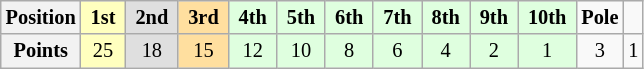<table class="wikitable" style="font-size:85%; text-align:center">
<tr>
<th scope="row">Position</th>
<td style="background:#ffffbf;"> <strong>1st</strong> </td>
<td style="background:#dfdfdf;"> <strong>2nd</strong> </td>
<td style="background:#ffdf9f;"> <strong>3rd</strong> </td>
<td style="background:#dfffdf;"> <strong>4th</strong> </td>
<td style="background:#dfffdf;"> <strong>5th</strong> </td>
<td style="background:#dfffdf;"> <strong>6th</strong> </td>
<td style="background:#dfffdf;"> <strong>7th</strong> </td>
<td style="background:#dfffdf;"> <strong>8th</strong> </td>
<td style="background:#dfffdf;"> <strong>9th</strong> </td>
<td style="background:#dfffdf;"> <strong>10th</strong> </td>
<td><strong>Pole</strong></td>
<td></td>
</tr>
<tr>
<th scope="row">Points</th>
<td style="background:#ffffbf;">25</td>
<td style="background:#dfdfdf;">18</td>
<td style="background:#ffdf9f;">15</td>
<td style="background:#dfffdf;">12</td>
<td style="background:#dfffdf;">10</td>
<td style="background:#dfffdf;">8</td>
<td style="background:#dfffdf;">6</td>
<td style="background:#dfffdf;">4</td>
<td style="background:#dfffdf;">2</td>
<td style="background:#dfffdf;">1</td>
<td>3</td>
<td>1</td>
</tr>
</table>
